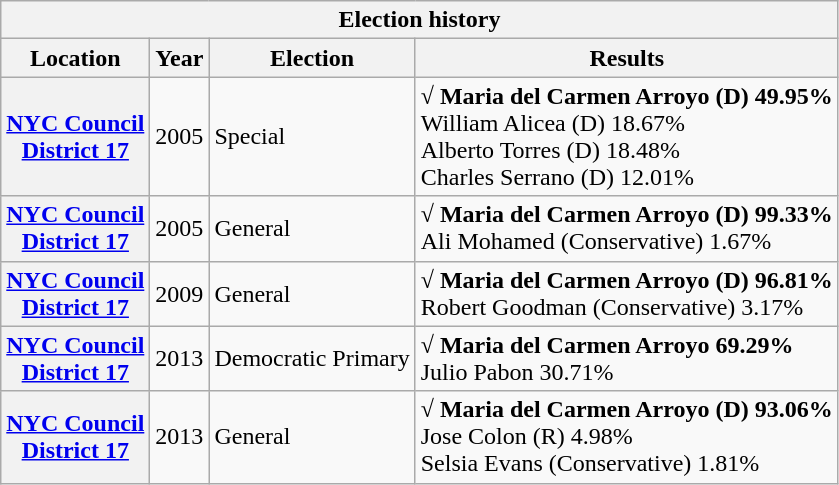<table class="wikitable collapsible">
<tr valign=bottom>
<th colspan=4>Election history</th>
</tr>
<tr valign=bottom>
<th>Location</th>
<th>Year</th>
<th>Election</th>
<th>Results</th>
</tr>
<tr>
<th><a href='#'>NYC Council<br>District 17</a></th>
<td>2005</td>
<td>Special</td>
<td><strong>√ Maria del Carmen Arroyo (D) 49.95%</strong><br>William Alicea (D) 18.67%<br>Alberto Torres (D) 18.48%<br>Charles Serrano (D) 12.01%</td>
</tr>
<tr>
<th><a href='#'>NYC Council<br>District 17</a></th>
<td>2005</td>
<td>General</td>
<td><strong>√ Maria del Carmen Arroyo (D) 99.33%</strong><br>Ali Mohamed (Conservative) 1.67%</td>
</tr>
<tr>
<th><a href='#'>NYC Council<br>District 17</a></th>
<td>2009</td>
<td>General</td>
<td><strong>√ Maria del Carmen Arroyo (D) 96.81%</strong><br>Robert Goodman (Conservative) 3.17%</td>
</tr>
<tr>
<th><a href='#'>NYC Council<br>District 17</a></th>
<td>2013</td>
<td>Democratic Primary</td>
<td><strong>√ Maria del Carmen Arroyo 69.29%</strong><br>Julio Pabon 30.71%</td>
</tr>
<tr>
<th><a href='#'>NYC Council<br>District 17</a></th>
<td>2013</td>
<td>General</td>
<td><strong>√ Maria del Carmen Arroyo (D) 93.06%</strong><br>Jose Colon (R) 4.98%<br>Selsia Evans (Conservative) 1.81%</td>
</tr>
</table>
